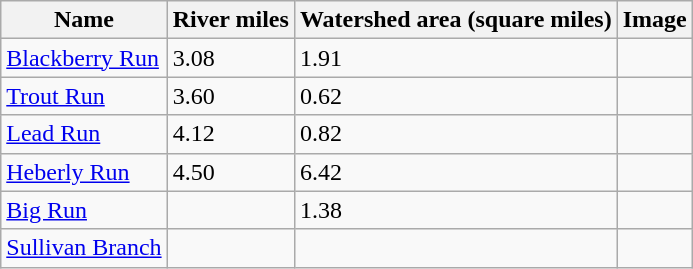<table class="wikitable">
<tr>
<th>Name</th>
<th>River miles</th>
<th>Watershed area (square miles)</th>
<th>Image</th>
</tr>
<tr>
<td><a href='#'>Blackberry Run</a></td>
<td>3.08</td>
<td>1.91</td>
<td></td>
</tr>
<tr>
<td><a href='#'>Trout Run</a></td>
<td>3.60</td>
<td>0.62</td>
<td></td>
</tr>
<tr>
<td><a href='#'>Lead Run</a></td>
<td>4.12</td>
<td>0.82</td>
<td></td>
</tr>
<tr>
<td><a href='#'>Heberly Run</a></td>
<td>4.50</td>
<td>6.42</td>
<td></td>
</tr>
<tr>
<td><a href='#'>Big Run</a></td>
<td></td>
<td>1.38</td>
<td></td>
</tr>
<tr>
<td><a href='#'>Sullivan Branch</a></td>
<td></td>
<td></td>
<td></td>
</tr>
</table>
